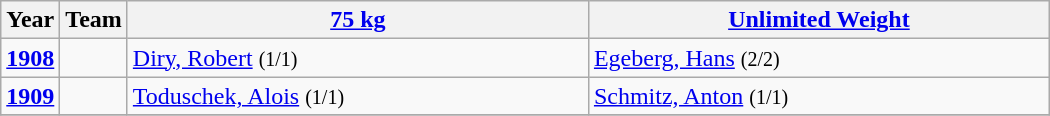<table class="wikitable sortable"  style="font-size: 100%">
<tr>
<th>Year</th>
<th>Team</th>
<th width=300><a href='#'>75 kg</a></th>
<th width=300><a href='#'>Unlimited Weight</a></th>
</tr>
<tr>
<td><strong><a href='#'>1908</a></strong></td>
<td></td>
<td> <a href='#'>Diry, Robert</a> <small>(1/1)</small></td>
<td> <a href='#'>Egeberg, Hans</a> <small>(2/2)</small></td>
</tr>
<tr>
<td><strong><a href='#'>1909</a></strong></td>
<td></td>
<td> <a href='#'>Toduschek, Alois</a> <small>(1/1)</small></td>
<td> <a href='#'>Schmitz, Anton</a> <small>(1/1)</small></td>
</tr>
<tr>
</tr>
</table>
